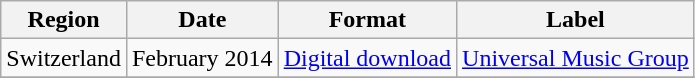<table class=wikitable>
<tr>
<th>Region</th>
<th>Date</th>
<th>Format</th>
<th>Label</th>
</tr>
<tr>
<td>Switzerland</td>
<td>February 2014</td>
<td><a href='#'>Digital download</a></td>
<td><a href='#'>Universal Music Group</a></td>
</tr>
<tr>
</tr>
</table>
